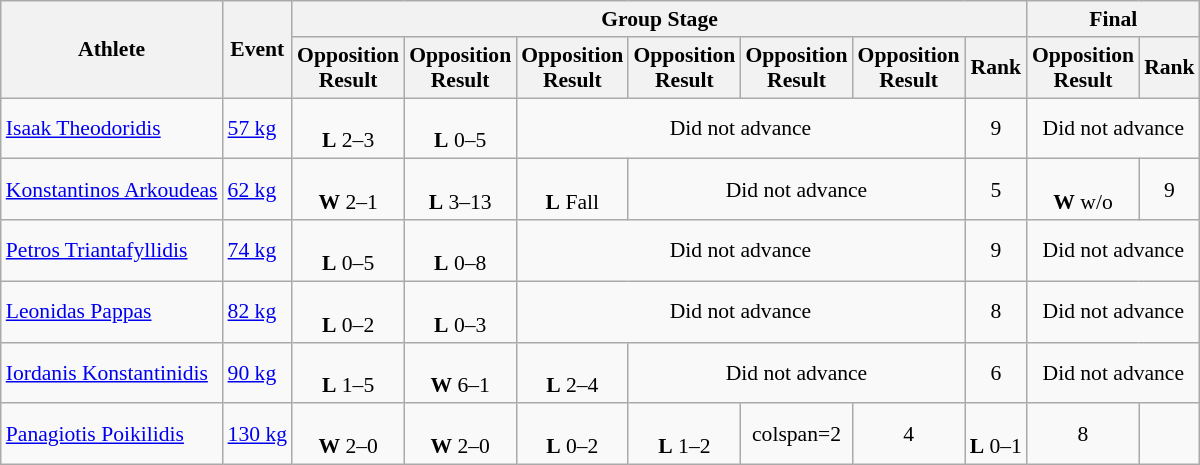<table class=wikitable style="font-size:90%">
<tr>
<th rowspan="2">Athlete</th>
<th rowspan="2">Event</th>
<th colspan="7">Group Stage</th>
<th colspan=2>Final</th>
</tr>
<tr>
<th>Opposition<br>Result</th>
<th>Opposition<br>Result</th>
<th>Opposition<br>Result</th>
<th>Opposition<br>Result</th>
<th>Opposition<br>Result</th>
<th>Opposition<br>Result</th>
<th>Rank</th>
<th>Opposition<br>Result</th>
<th>Rank</th>
</tr>
<tr align=center>
<td align=left><a href='#'>Isaak Theodoridis</a></td>
<td align=left><a href='#'>57 kg</a></td>
<td><br><strong>L</strong> 2–3</td>
<td><br><strong>L</strong> 0–5</td>
<td colspan=4>Did not advance</td>
<td>9</td>
<td colspan=2>Did not advance</td>
</tr>
<tr align=center>
<td align=left><a href='#'>Konstantinos Arkoudeas</a></td>
<td align=left><a href='#'>62 kg</a></td>
<td><br><strong>W</strong> 2–1</td>
<td><br><strong>L</strong> 3–13</td>
<td><br><strong>L</strong> Fall</td>
<td colspan=3>Did not advance</td>
<td>5</td>
<td><br><strong>W</strong> w/o</td>
<td>9</td>
</tr>
<tr align=center>
<td align=left><a href='#'>Petros Triantafyllidis</a></td>
<td align=left><a href='#'>74 kg</a></td>
<td><br><strong>L</strong> 0–5</td>
<td><br><strong>L</strong> 0–8</td>
<td colspan=4>Did not advance</td>
<td>9</td>
<td colspan=2>Did not advance</td>
</tr>
<tr align=center>
<td align=left><a href='#'>Leonidas Pappas</a></td>
<td align=left><a href='#'>82 kg</a></td>
<td><br><strong>L</strong> 0–2</td>
<td><br><strong>L</strong> 0–3</td>
<td colspan=4>Did not advance</td>
<td>8</td>
<td colspan=2>Did not advance</td>
</tr>
<tr align=center>
<td align=left><a href='#'>Iordanis Konstantinidis</a></td>
<td align=left><a href='#'>90 kg</a></td>
<td><br><strong>L</strong> 1–5</td>
<td><br><strong>W</strong> 6–1</td>
<td><br><strong>L</strong> 2–4</td>
<td colspan=3>Did not advance</td>
<td>6</td>
<td colspan=2>Did not advance</td>
</tr>
<tr align=center>
<td align=left><a href='#'>Panagiotis Poikilidis</a></td>
<td align=left><a href='#'>130 kg</a></td>
<td><br><strong>W</strong> 2–0</td>
<td><br><strong>W</strong> 2–0</td>
<td><br><strong>L</strong> 0–2</td>
<td><br><strong>L</strong> 1–2</td>
<td>colspan=2</td>
<td>4</td>
<td><br><strong>L</strong> 0–1</td>
<td>8</td>
</tr>
</table>
